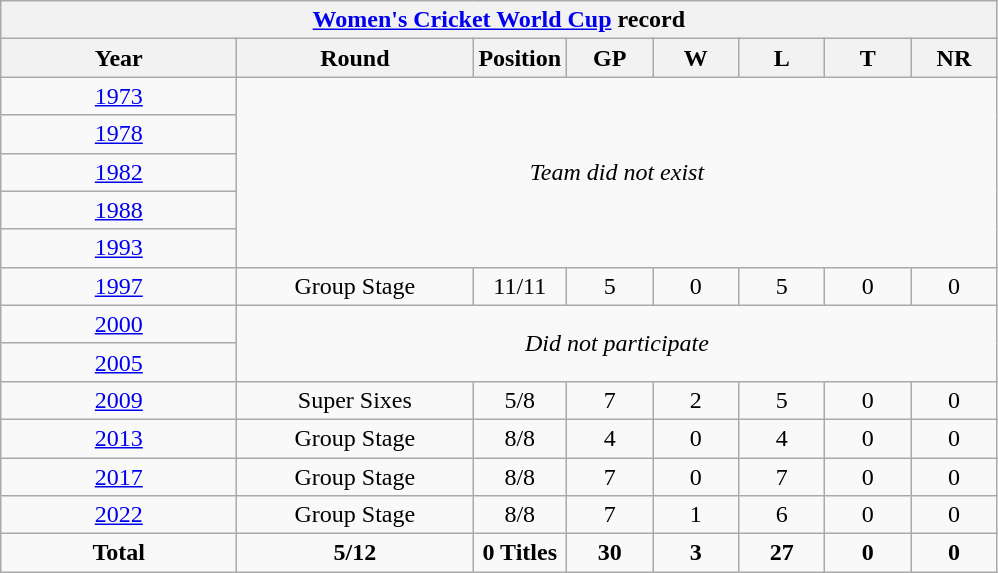<table class="wikitable" style="text-align: center;">
<tr>
<th colspan=8><a href='#'>Women's Cricket World Cup</a> record</th>
</tr>
<tr>
<th width=150>Year</th>
<th width=150>Round</th>
<th width=50>Position</th>
<th width=50>GP</th>
<th width=50>W</th>
<th width=50>L</th>
<th width=50>T</th>
<th width=50>NR</th>
</tr>
<tr>
<td> <a href='#'>1973</a></td>
<td colspan='7'; rowspan=5><em>Team did not exist</em></td>
</tr>
<tr>
<td> <a href='#'>1978</a></td>
</tr>
<tr>
<td> <a href='#'>1982</a></td>
</tr>
<tr>
<td> <a href='#'>1988</a></td>
</tr>
<tr>
<td> <a href='#'>1993</a></td>
</tr>
<tr>
<td> <a href='#'>1997</a></td>
<td>Group Stage</td>
<td>11/11</td>
<td>5</td>
<td>0</td>
<td>5</td>
<td>0</td>
<td>0</td>
</tr>
<tr>
<td> <a href='#'>2000</a></td>
<td colspan='7'; rowspan=2><em>Did not participate</em></td>
</tr>
<tr>
<td> <a href='#'>2005</a></td>
</tr>
<tr>
<td> <a href='#'>2009</a></td>
<td>Super Sixes</td>
<td>5/8</td>
<td>7</td>
<td>2</td>
<td>5</td>
<td>0</td>
<td>0</td>
</tr>
<tr>
<td> <a href='#'>2013</a></td>
<td>Group Stage</td>
<td>8/8</td>
<td>4</td>
<td>0</td>
<td>4</td>
<td>0</td>
<td>0</td>
</tr>
<tr>
<td> <a href='#'>2017</a></td>
<td>Group Stage</td>
<td>8/8</td>
<td>7</td>
<td>0</td>
<td>7</td>
<td>0</td>
<td>0</td>
</tr>
<tr>
<td> <a href='#'>2022</a></td>
<td>Group Stage</td>
<td>8/8</td>
<td>7</td>
<td>1</td>
<td>6</td>
<td>0</td>
<td>0</td>
</tr>
<tr>
<td><strong>Total</strong></td>
<td><strong>5/12</strong></td>
<td><strong>0 Titles</strong></td>
<td><strong>30</strong></td>
<td><strong>3</strong></td>
<td><strong>27</strong></td>
<td><strong>0</strong></td>
<td><strong>0</strong></td>
</tr>
</table>
